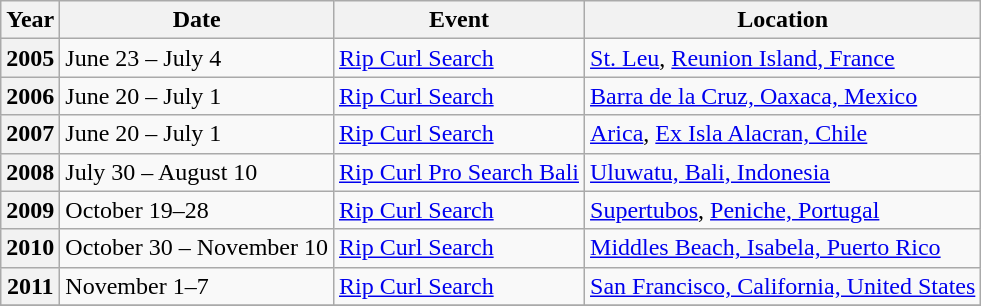<table class="wikitable">
<tr>
<th>Year</th>
<th>Date</th>
<th>Event</th>
<th>Location</th>
</tr>
<tr>
<th>2005</th>
<td>June 23 – July 4</td>
<td> <a href='#'>Rip Curl Search</a></td>
<td><a href='#'>St. Leu</a>, <a href='#'>Reunion Island, France</a></td>
</tr>
<tr>
<th>2006</th>
<td>June 20 – July 1</td>
<td> <a href='#'>Rip Curl Search</a></td>
<td><a href='#'>Barra de la Cruz, Oaxaca, Mexico</a></td>
</tr>
<tr>
<th>2007</th>
<td>June 20 – July 1</td>
<td> <a href='#'>Rip Curl Search</a></td>
<td><a href='#'>Arica</a>, <a href='#'>Ex Isla Alacran, Chile</a></td>
</tr>
<tr>
<th>2008</th>
<td>July 30 – August 10</td>
<td> <a href='#'>Rip Curl Pro Search Bali</a></td>
<td><a href='#'>Uluwatu, Bali, Indonesia</a></td>
</tr>
<tr>
<th>2009</th>
<td>October 19–28</td>
<td> <a href='#'>Rip Curl Search</a></td>
<td><a href='#'>Supertubos</a>, <a href='#'>Peniche, Portugal</a></td>
</tr>
<tr>
<th>2010</th>
<td>October 30 – November 10</td>
<td> <a href='#'>Rip Curl Search</a></td>
<td><a href='#'> Middles Beach, Isabela, Puerto Rico</a></td>
</tr>
<tr>
<th>2011</th>
<td>November 1–7</td>
<td> <a href='#'>Rip Curl Search</a></td>
<td><a href='#'>San Francisco, California, United States</a></td>
</tr>
<tr>
</tr>
</table>
